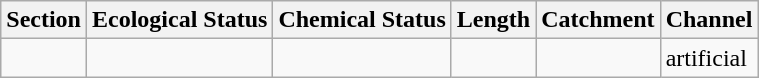<table class="wikitable">
<tr>
<th>Section</th>
<th>Ecological Status</th>
<th>Chemical Status</th>
<th>Length</th>
<th>Catchment</th>
<th>Channel</th>
</tr>
<tr>
<td></td>
<td></td>
<td></td>
<td></td>
<td></td>
<td>artificial</td>
</tr>
</table>
